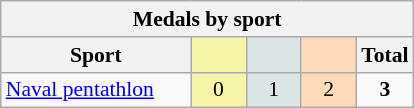<table class="wikitable" style="font-size:90%; text-align:center;">
<tr>
<th colspan="5">Medals by sport</th>
</tr>
<tr>
<th width="120">Sport</th>
<th scope="col" width="30" style="background:#F7F6A8;"></th>
<th scope="col" width="30" style="background:#DCE5E5;"></th>
<th scope="col" width="30" style="background:#FFDAB9;"></th>
<th width="30">Total</th>
</tr>
<tr>
<td align="left"><a href='#'>Naval pentathlon</a></td>
<td style="background:#F7F6A8;">0</td>
<td style="background:#DCE5E5;">1</td>
<td style="background:#FFDAB9;">2</td>
<td><strong>3</strong></td>
</tr>
</table>
